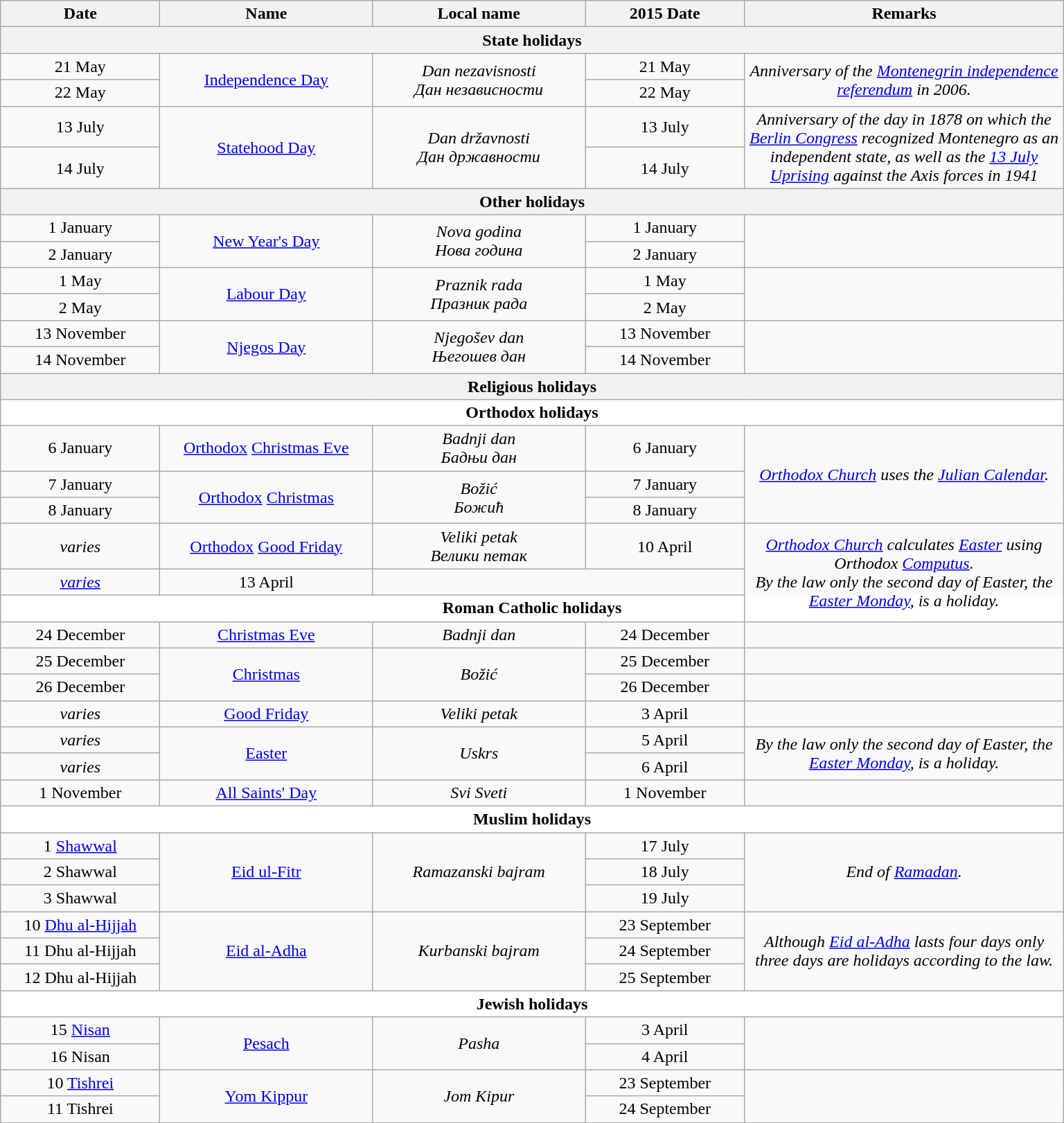<table class=wikitable style="text-align:center" width=1024>
<tr>
<th width=15%>Date</th>
<th width=20%>Name</th>
<th width=20%>Local name</th>
<th width=15%>2015 Date</th>
<th width=30%>Remarks</th>
</tr>
<tr>
<th colspan="5">State holidays</th>
</tr>
<tr>
<td>21 May</td>
<td rowspan="3"><a href='#'>Independence Day</a></td>
<td rowspan="3"><em>Dan nezavisnosti</em><br><em>Дан независности</em></td>
<td rowspan="2">21 May</td>
<td rowspan="3"><em>Anniversary of the <a href='#'>Montenegrin independence referendum</a> in 2006.</em></td>
</tr>
<tr>
<td rowspan="2">22 May</td>
</tr>
<tr>
<td>22 May</td>
</tr>
<tr>
<td>13 July</td>
<td rowspan="2"><a href='#'>Statehood Day</a></td>
<td rowspan="2"><em>Dan državnosti</em><br><em>Дан државности</em></td>
<td>13 July</td>
<td rowspan="2"><em>Anniversary of the day in 1878 on which the <a href='#'>Berlin Congress</a> recognized Montenegro as an independent state, as well as the <a href='#'>13 July Uprising</a> against the Axis forces in 1941</em></td>
</tr>
<tr>
<td>14 July</td>
<td>14 July</td>
</tr>
<tr>
<th colspan="5">Other holidays</th>
</tr>
<tr>
<td>1 January</td>
<td rowspan="2"><a href='#'>New Year's Day</a></td>
<td rowspan="2"><em>Nova godina</em><br><em>Нова година</em></td>
<td>1 January</td>
<td rowspan="2"></td>
</tr>
<tr>
<td>2 January</td>
<td>2 January</td>
</tr>
<tr>
<td>1 May</td>
<td rowspan="2"><a href='#'>Labour Day</a></td>
<td rowspan="2"><em>Praznik rada</em><br><em>Празник рада</em></td>
<td>1 May</td>
<td rowspan="2"></td>
</tr>
<tr>
<td>2 May</td>
<td>2 May</td>
</tr>
<tr>
<td>13 November</td>
<td rowspan="2"><a href='#'>Njegos Day</a></td>
<td rowspan="2"><em>Njegošev dan</em><br><em>Његошев дан</em></td>
<td>13 November</td>
<td rowspan="2"></td>
</tr>
<tr>
<td>14 November</td>
<td>14 November</td>
</tr>
<tr>
<th colspan="5">Religious holidays</th>
</tr>
<tr bgcolor="ffffff">
<td colspan="5"><strong>Orthodox holidays</strong></td>
</tr>
<tr>
<td>6 January</td>
<td><a href='#'>Orthodox</a> <a href='#'>Christmas Eve</a></td>
<td><em>Badnji dan</em><br><em>Бадњи дан</em></td>
<td>6 January</td>
<td rowspan="3"><em><a href='#'>Orthodox Church</a> uses the <a href='#'>Julian Calendar</a>.</em></td>
</tr>
<tr>
<td>7 January</td>
<td rowspan="2"><a href='#'>Orthodox</a> <a href='#'>Christmas</a></td>
<td rowspan="2"><em>Božić</em><br><em>Божић</em></td>
<td>7 January</td>
</tr>
<tr>
<td>8 January</td>
<td>8 January</td>
</tr>
<tr>
<td><em>varies</em></td>
<td><a href='#'>Orthodox</a> <a href='#'>Good Friday</a></td>
<td><em>Veliki petak</em><br><em>Велики петак</em></td>
<td>10 April</td>
<td rowspan="3"><em><a href='#'>Orthodox Church</a> calculates <a href='#'>Easter</a> using Orthodox <a href='#'>Computus</a>. </em><br><em>By the law only the second day of Easter, the <a href='#'>Easter Monday</a>, is a holiday.</em></td>
</tr>
<tr>
<td><em><a href='#'>varies</a></em></td>
<td>13 April</td>
</tr>
<tr bgcolor="ffffff">
<td colspan="5"><strong>Roman Catholic holidays</strong></td>
</tr>
<tr>
<td>24 December</td>
<td><a href='#'>Christmas Eve</a></td>
<td><em>Badnji dan</em></td>
<td>24 December</td>
<td></td>
</tr>
<tr>
<td>25 December</td>
<td rowspan="2"><a href='#'>Christmas</a></td>
<td rowspan="2"><em>Božić</em></td>
<td>25 December</td>
<td></td>
</tr>
<tr>
<td>26 December</td>
<td>26 December</td>
<td></td>
</tr>
<tr>
<td><em>varies</em></td>
<td><a href='#'>Good Friday</a></td>
<td><em>Veliki petak</em></td>
<td>3 April</td>
<td></td>
</tr>
<tr>
<td><em>varies</em></td>
<td rowspan="2"><a href='#'>Easter</a></td>
<td rowspan="2"><em>Uskrs</em></td>
<td>5 April</td>
<td rowspan="2"><em>By the law only the second day of Easter, the <a href='#'>Easter Monday</a>, is a holiday.</em></td>
</tr>
<tr>
<td><em>varies</em></td>
<td>6 April</td>
</tr>
<tr>
<td>1 November</td>
<td><a href='#'>All Saints' Day</a></td>
<td><em>Svi Sveti</em></td>
<td>1 November</td>
<td></td>
</tr>
<tr bgcolor="ffffff">
<td colspan="5"><strong>Muslim holidays</strong></td>
</tr>
<tr>
<td>1 <a href='#'>Shawwal</a></td>
<td rowspan="3"><a href='#'>Eid ul-Fitr</a></td>
<td rowspan="3"><em>Ramazanski bajram</em></td>
<td>17 July</td>
<td rowspan="3"><em>End of <a href='#'>Ramadan</a>.</em></td>
</tr>
<tr>
<td>2 Shawwal</td>
<td>18 July</td>
</tr>
<tr>
<td>3 Shawwal</td>
<td>19 July</td>
</tr>
<tr>
<td>10 <a href='#'>Dhu al-Hijjah</a></td>
<td rowspan="3"><a href='#'>Eid al-Adha</a></td>
<td rowspan="3"><em>Kurbanski bajram</em></td>
<td>23 September</td>
<td rowspan="3"><em>Although <a href='#'>Eid al-Adha</a> lasts four days only three days are holidays according to the law.</em></td>
</tr>
<tr>
<td>11 Dhu al-Hijjah</td>
<td>24 September</td>
</tr>
<tr>
<td>12 Dhu al-Hijjah</td>
<td>25 September</td>
</tr>
<tr bgcolor="ffffff">
<td colspan="5"><strong>Jewish holidays</strong></td>
</tr>
<tr>
<td>15 <a href='#'>Nisan</a></td>
<td rowspan="2"><a href='#'>Pesach</a></td>
<td rowspan="2"><em>Pasha</em></td>
<td>3 April</td>
<td rowspan="2"></td>
</tr>
<tr>
<td>16 Nisan</td>
<td>4 April</td>
</tr>
<tr>
<td>10 <a href='#'>Tishrei</a></td>
<td rowspan="2"><a href='#'>Yom Kippur</a></td>
<td rowspan="2"><em>Jom Kipur</em></td>
<td>23 September</td>
<td rowspan="2"></td>
</tr>
<tr>
<td>11 Tishrei</td>
<td>24 September</td>
</tr>
</table>
